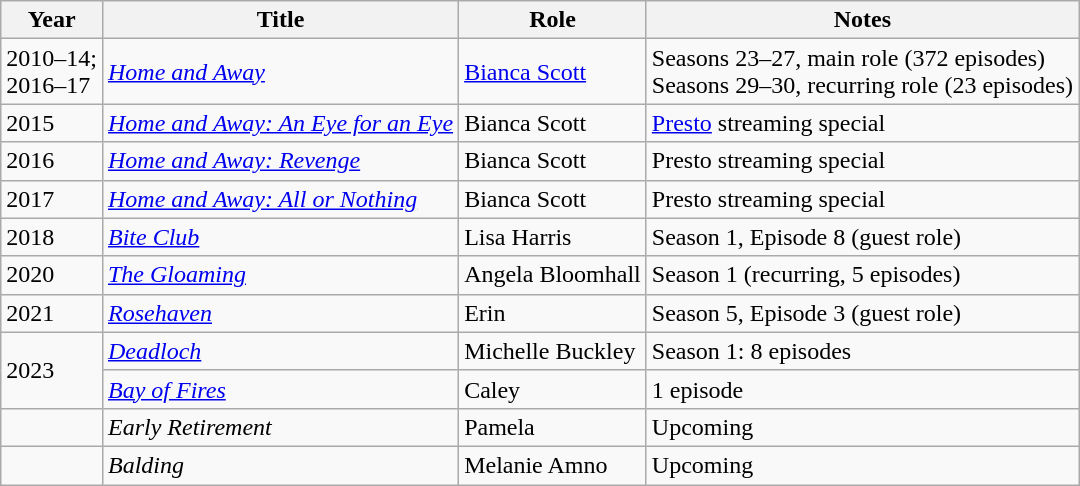<table class="wikitable">
<tr>
<th>Year</th>
<th>Title</th>
<th>Role</th>
<th>Notes</th>
</tr>
<tr>
<td>2010–14;<br>2016–17</td>
<td><em><a href='#'>Home and Away</a></em></td>
<td><a href='#'>Bianca Scott</a></td>
<td>Seasons 23–27, main role (372 episodes)<br>Seasons 29–30, recurring role (23 episodes)</td>
</tr>
<tr>
<td>2015</td>
<td><em><a href='#'>Home and Away: An Eye for an Eye</a></em></td>
<td>Bianca Scott</td>
<td><a href='#'>Presto</a> streaming special</td>
</tr>
<tr>
<td>2016</td>
<td><em><a href='#'>Home and Away: Revenge</a></em></td>
<td>Bianca Scott</td>
<td>Presto streaming special</td>
</tr>
<tr>
<td>2017</td>
<td><em><a href='#'>Home and Away: All or Nothing</a></em></td>
<td>Bianca Scott</td>
<td>Presto streaming special</td>
</tr>
<tr>
<td>2018</td>
<td><em><a href='#'>Bite Club</a></em></td>
<td>Lisa Harris</td>
<td>Season 1, Episode 8 (guest role)</td>
</tr>
<tr>
<td>2020</td>
<td><em><a href='#'>The Gloaming</a></em></td>
<td>Angela Bloomhall</td>
<td>Season 1 (recurring, 5 episodes)</td>
</tr>
<tr>
<td>2021</td>
<td><em><a href='#'>Rosehaven</a></em></td>
<td>Erin</td>
<td>Season 5, Episode 3 (guest role)</td>
</tr>
<tr>
<td rowspan="2">2023</td>
<td><em><a href='#'>Deadloch</a></em></td>
<td>Michelle Buckley</td>
<td>Season 1: 8 episodes</td>
</tr>
<tr>
<td><em><a href='#'>Bay of Fires</a></em></td>
<td>Caley</td>
<td>1 episode</td>
</tr>
<tr>
<td></td>
<td><em>Early Retirement</em></td>
<td>Pamela</td>
<td>Upcoming</td>
</tr>
<tr>
<td></td>
<td><em>Balding</em></td>
<td>Melanie Amno</td>
<td>Upcoming</td>
</tr>
</table>
